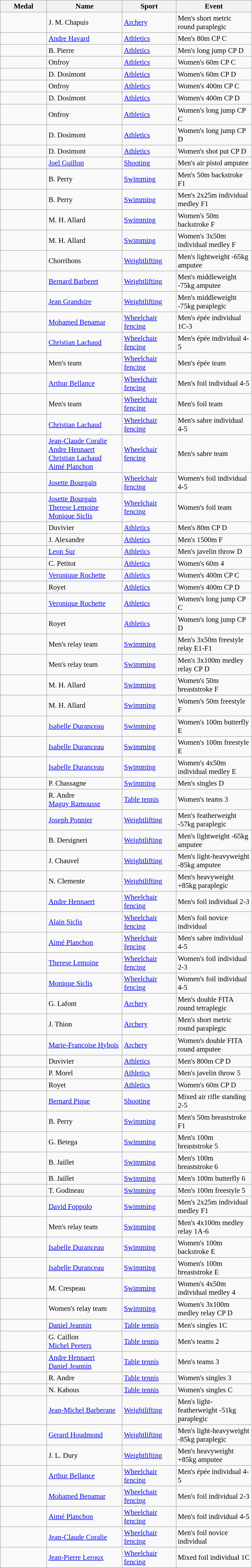<table class=wikitable style="font-size:95%">
<tr>
<th style="width:6em">Medal</th>
<th style="width:10em">Name</th>
<th style="width:7em">Sport</th>
<th style="width:10em">Event</th>
</tr>
<tr>
<td></td>
<td>J. M. Chapuis</td>
<td><a href='#'>Archery</a></td>
<td>Men's short metric round paraplegic</td>
</tr>
<tr>
<td></td>
<td><a href='#'>Andre Havard</a></td>
<td><a href='#'>Athletics</a></td>
<td>Men's 80m CP C</td>
</tr>
<tr>
<td></td>
<td>B. Pierre</td>
<td><a href='#'>Athletics</a></td>
<td>Men's long jump CP D</td>
</tr>
<tr>
<td></td>
<td>Onfroy</td>
<td><a href='#'>Athletics</a></td>
<td>Women's 60m CP C</td>
</tr>
<tr>
<td></td>
<td>D. Dosimont</td>
<td><a href='#'>Athletics</a></td>
<td>Women's 60m CP D</td>
</tr>
<tr>
<td></td>
<td>Onfroy</td>
<td><a href='#'>Athletics</a></td>
<td>Women's 400m CP C</td>
</tr>
<tr>
<td></td>
<td>D. Dosimont</td>
<td><a href='#'>Athletics</a></td>
<td>Women's 400m CP D</td>
</tr>
<tr>
<td></td>
<td>Onfroy</td>
<td><a href='#'>Athletics</a></td>
<td>Women's long jump CP C</td>
</tr>
<tr>
<td></td>
<td>D. Dosimont</td>
<td><a href='#'>Athletics</a></td>
<td>Women's long jump CP D</td>
</tr>
<tr>
<td></td>
<td>D. Dosimont</td>
<td><a href='#'>Athletics</a></td>
<td>Women's shot put CP D</td>
</tr>
<tr>
<td></td>
<td><a href='#'>Joel Guillon</a></td>
<td><a href='#'>Shooting</a></td>
<td>Men's air pistol amputee</td>
</tr>
<tr>
<td></td>
<td>B. Perry</td>
<td><a href='#'>Swimming</a></td>
<td>Men's 50m backstroke F1</td>
</tr>
<tr>
<td></td>
<td>B. Perry</td>
<td><a href='#'>Swimming</a></td>
<td>Men's 2x25m individual medley F1</td>
</tr>
<tr>
<td></td>
<td>M. H. Allard</td>
<td><a href='#'>Swimming</a></td>
<td>Women's 50m backstroke F</td>
</tr>
<tr>
<td></td>
<td>M. H. Allard</td>
<td><a href='#'>Swimming</a></td>
<td>Women's 3x50m individual medley F</td>
</tr>
<tr>
<td></td>
<td>Chorrihons</td>
<td><a href='#'>Weightlifting</a></td>
<td>Men's lightweight -65kg amputee</td>
</tr>
<tr>
<td></td>
<td><a href='#'>Bernard Barberet</a></td>
<td><a href='#'>Weightlifting</a></td>
<td>Men's middleweight -75kg amputee</td>
</tr>
<tr>
<td></td>
<td><a href='#'>Jean Grandsire</a></td>
<td><a href='#'>Weightlifting</a></td>
<td>Men's middleweight -75kg paraplegic</td>
</tr>
<tr>
<td></td>
<td><a href='#'>Mohamed Benamar</a></td>
<td><a href='#'>Wheelchair fencing</a></td>
<td>Men's épée individual 1C-3</td>
</tr>
<tr>
<td></td>
<td><a href='#'>Christian Lachaud</a></td>
<td><a href='#'>Wheelchair fencing</a></td>
<td>Men's épée individual 4-5</td>
</tr>
<tr>
<td></td>
<td>Men's team</td>
<td><a href='#'>Wheelchair fencing</a></td>
<td>Men's épée team</td>
</tr>
<tr>
<td></td>
<td><a href='#'>Arthur Bellance</a></td>
<td><a href='#'>Wheelchair fencing</a></td>
<td>Men's foil individual 4-5</td>
</tr>
<tr>
<td></td>
<td>Men's team</td>
<td><a href='#'>Wheelchair fencing</a></td>
<td>Men's foil team</td>
</tr>
<tr>
<td></td>
<td><a href='#'>Christian Lachaud</a></td>
<td><a href='#'>Wheelchair fencing</a></td>
<td>Men's sabre individual 4-5</td>
</tr>
<tr>
<td></td>
<td><a href='#'>Jean-Claude Coralie</a><br> <a href='#'>Andre Hennaert</a><br> <a href='#'>Christian Lachaud</a><br> <a href='#'>Aimé Planchon</a></td>
<td><a href='#'>Wheelchair fencing</a></td>
<td>Men's sabre team</td>
</tr>
<tr>
<td></td>
<td><a href='#'>Josette Bourgain</a></td>
<td><a href='#'>Wheelchair fencing</a></td>
<td>Women's foil individual 4-5</td>
</tr>
<tr>
<td></td>
<td><a href='#'>Josette Bourgain</a><br> <a href='#'>Therese Lemoine</a><br> <a href='#'>Monique Siclis</a></td>
<td><a href='#'>Wheelchair fencing</a></td>
<td>Women's foil team</td>
</tr>
<tr>
<td></td>
<td>Duvivier</td>
<td><a href='#'>Athletics</a></td>
<td>Men's 80m CP D</td>
</tr>
<tr>
<td></td>
<td>J. Alexandre</td>
<td><a href='#'>Athletics</a></td>
<td>Men's 1500m F</td>
</tr>
<tr>
<td></td>
<td><a href='#'>Leon Sur</a></td>
<td><a href='#'>Athletics</a></td>
<td>Men's javelin throw D</td>
</tr>
<tr>
<td></td>
<td>C. Petitot</td>
<td><a href='#'>Athletics</a></td>
<td>Women's 60m 4</td>
</tr>
<tr>
<td></td>
<td><a href='#'>Veronique Rochette</a></td>
<td><a href='#'>Athletics</a></td>
<td>Women's 400m CP C</td>
</tr>
<tr>
<td></td>
<td>Royet</td>
<td><a href='#'>Athletics</a></td>
<td>Women's 400m CP D</td>
</tr>
<tr>
<td></td>
<td><a href='#'>Veronique Rochette</a></td>
<td><a href='#'>Athletics</a></td>
<td>Women's long jump CP C</td>
</tr>
<tr>
<td></td>
<td>Royet</td>
<td><a href='#'>Athletics</a></td>
<td>Women's long jump CP D</td>
</tr>
<tr>
<td></td>
<td>Men's relay team</td>
<td><a href='#'>Swimming</a></td>
<td>Men's 3x50m freestyle relay E1-F1</td>
</tr>
<tr>
<td></td>
<td>Men's relay team</td>
<td><a href='#'>Swimming</a></td>
<td>Men's 3x100m medley relay CP D</td>
</tr>
<tr>
<td></td>
<td>M. H. Allard</td>
<td><a href='#'>Swimming</a></td>
<td>Women's 50m breaststroke F</td>
</tr>
<tr>
<td></td>
<td>M. H. Allard</td>
<td><a href='#'>Swimming</a></td>
<td>Women's 50m freestyle F</td>
</tr>
<tr>
<td></td>
<td><a href='#'>Isabelle Duranceau</a></td>
<td><a href='#'>Swimming</a></td>
<td>Women's 100m butterfly E</td>
</tr>
<tr>
<td></td>
<td><a href='#'>Isabelle Duranceau</a></td>
<td><a href='#'>Swimming</a></td>
<td>Women's 100m freestyle E</td>
</tr>
<tr>
<td></td>
<td><a href='#'>Isabelle Duranceau</a></td>
<td><a href='#'>Swimming</a></td>
<td>Women's 4x50m individual medley E</td>
</tr>
<tr>
<td></td>
<td>P. Chassagne</td>
<td><a href='#'>Swimming</a></td>
<td>Men's singles D</td>
</tr>
<tr>
<td></td>
<td>R. Andre<br> <a href='#'>Maguy Ramousse</a></td>
<td><a href='#'>Table tennis</a></td>
<td>Women's teams 3</td>
</tr>
<tr>
<td></td>
<td><a href='#'>Joseph Ponnier</a></td>
<td><a href='#'>Weightlifting</a></td>
<td>Men's featherweight -57kg paraplegic</td>
</tr>
<tr>
<td></td>
<td>B. Dersigneri</td>
<td><a href='#'>Weightlifting</a></td>
<td>Men's lightweight -65kg amputee</td>
</tr>
<tr>
<td></td>
<td>J. Chauvel</td>
<td><a href='#'>Weightlifting</a></td>
<td>Men's light-heavyweight -85kg amputee</td>
</tr>
<tr>
<td></td>
<td>N. Clemente</td>
<td><a href='#'>Weightlifting</a></td>
<td>Men's heavyweight +85kg paraplegic</td>
</tr>
<tr>
<td></td>
<td><a href='#'>Andre Hennaert</a></td>
<td><a href='#'>Wheelchair fencing</a></td>
<td>Men's foil individual 2-3</td>
</tr>
<tr>
<td></td>
<td><a href='#'>Alain Siclis</a></td>
<td><a href='#'>Wheelchair fencing</a></td>
<td>Men's foil novice individual</td>
</tr>
<tr>
<td></td>
<td><a href='#'>Aimé Planchon</a></td>
<td><a href='#'>Wheelchair fencing</a></td>
<td>Men's sabre individual 4-5</td>
</tr>
<tr>
<td></td>
<td><a href='#'>Therese Lemoine</a></td>
<td><a href='#'>Wheelchair fencing</a></td>
<td>Women's foil individual 2-3</td>
</tr>
<tr>
<td></td>
<td><a href='#'>Monique Siclis</a></td>
<td><a href='#'>Wheelchair fencing</a></td>
<td>Women's foil individual 4-5</td>
</tr>
<tr>
<td></td>
<td>G. Lafont</td>
<td><a href='#'>Archery</a></td>
<td>Men's double FITA round tetraplegic</td>
</tr>
<tr>
<td></td>
<td>J. Thion</td>
<td><a href='#'>Archery</a></td>
<td>Men's short metric round paraplegic</td>
</tr>
<tr>
<td></td>
<td><a href='#'>Marie-Francoise Hybois</a></td>
<td><a href='#'>Archery</a></td>
<td>Women's double FITA round amputee</td>
</tr>
<tr>
<td></td>
<td>Duvivier</td>
<td><a href='#'>Athletics</a></td>
<td>Men's 800m CP D</td>
</tr>
<tr>
<td></td>
<td>P. Morel</td>
<td><a href='#'>Athletics</a></td>
<td>Men's javelin throw 5</td>
</tr>
<tr>
<td></td>
<td>Royet</td>
<td><a href='#'>Athletics</a></td>
<td>Women's 60m CP D</td>
</tr>
<tr>
<td></td>
<td><a href='#'>Bernard Pique</a></td>
<td><a href='#'>Shooting</a></td>
<td>Mixed air rifle standing 2-5</td>
</tr>
<tr>
<td></td>
<td>B. Perry</td>
<td><a href='#'>Swimming</a></td>
<td>Men's 50m breaststroke F1</td>
</tr>
<tr>
<td></td>
<td>G. Betega</td>
<td><a href='#'>Swimming</a></td>
<td>Men's 100m breaststroke 5</td>
</tr>
<tr>
<td></td>
<td>B. Jaillet</td>
<td><a href='#'>Swimming</a></td>
<td>Men's 100m breaststroke 6</td>
</tr>
<tr>
<td></td>
<td>B. Jaillet</td>
<td><a href='#'>Swimming</a></td>
<td>Men's 100m butterfly 6</td>
</tr>
<tr>
<td></td>
<td>T. Godineau</td>
<td><a href='#'>Swimming</a></td>
<td>Men's 100m freestyle 5</td>
</tr>
<tr>
<td></td>
<td><a href='#'>David Foppolo</a></td>
<td><a href='#'>Swimming</a></td>
<td>Men's 2x25m individual medley F1</td>
</tr>
<tr>
<td></td>
<td>Men's relay team</td>
<td><a href='#'>Swimming</a></td>
<td>Men's 4x100m medley relay 1A-6</td>
</tr>
<tr>
<td></td>
<td><a href='#'>Isabelle Duranceau</a></td>
<td><a href='#'>Swimming</a></td>
<td>Women's 100m backstroke E</td>
</tr>
<tr>
<td></td>
<td><a href='#'>Isabelle Duranceau</a></td>
<td><a href='#'>Swimming</a></td>
<td>Women's 100m breaststroke E</td>
</tr>
<tr>
<td></td>
<td>M. Crespeau</td>
<td><a href='#'>Swimming</a></td>
<td>Women's 4x50m individual medley 4</td>
</tr>
<tr>
<td></td>
<td>Women's relay team</td>
<td><a href='#'>Swimming</a></td>
<td>Women's 3x100m medley relay CP D</td>
</tr>
<tr>
<td></td>
<td><a href='#'>Daniel Jeannin</a></td>
<td><a href='#'>Table tennis</a></td>
<td>Men's singles 1C</td>
</tr>
<tr>
<td></td>
<td>G. Caillon<br> <a href='#'>Michel Peeters</a></td>
<td><a href='#'>Table tennis</a></td>
<td>Men's teams 2</td>
</tr>
<tr>
<td></td>
<td><a href='#'>Andre Hennaert</a><br> <a href='#'>Daniel Jeannin</a></td>
<td><a href='#'>Table tennis</a></td>
<td>Men's teams 3</td>
</tr>
<tr>
<td></td>
<td>R. Andre</td>
<td><a href='#'>Table tennis</a></td>
<td>Women's singles 3</td>
</tr>
<tr>
<td></td>
<td>N. Kabous</td>
<td><a href='#'>Table tennis</a></td>
<td>Women's singles C</td>
</tr>
<tr>
<td></td>
<td><a href='#'>Jean-Michel Barberane</a></td>
<td><a href='#'>Weightlifting</a></td>
<td>Men's light-featherweight -51kg paraplegic</td>
</tr>
<tr>
<td></td>
<td><a href='#'>Gerard Houdmond</a></td>
<td><a href='#'>Weightlifting</a></td>
<td>Men's light-heavyweight -85kg paraplegic</td>
</tr>
<tr>
<td></td>
<td>J. L. Dury</td>
<td><a href='#'>Weightlifting</a></td>
<td>Men's heavyweight +85kg amputee</td>
</tr>
<tr>
<td></td>
<td><a href='#'>Arthur Bellance</a></td>
<td><a href='#'>Wheelchair fencing</a></td>
<td>Men's épée individual 4-5</td>
</tr>
<tr>
<td></td>
<td><a href='#'>Mohamed Benamar</a></td>
<td><a href='#'>Wheelchair fencing</a></td>
<td>Men's foil individual 2-3</td>
</tr>
<tr>
<td></td>
<td><a href='#'>Aimé Planchon</a></td>
<td><a href='#'>Wheelchair fencing</a></td>
<td>Men's foil individual 4-5</td>
</tr>
<tr>
<td></td>
<td><a href='#'>Jean-Claude Coralie</a></td>
<td><a href='#'>Wheelchair fencing</a></td>
<td>Men's foil novice individual</td>
</tr>
<tr>
<td></td>
<td><a href='#'>Jean-Pierre Leroux</a></td>
<td><a href='#'>Wheelchair fencing</a></td>
<td>Mixed foil individual 1C</td>
</tr>
</table>
